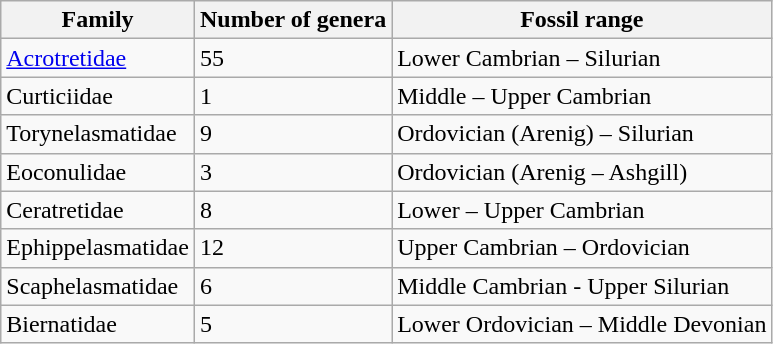<table class=wikitable>
<tr>
<th>Family</th>
<th>Number of genera</th>
<th>Fossil range</th>
</tr>
<tr>
<td><a href='#'>Acrotretidae</a></td>
<td>55</td>
<td>Lower Cambrian – Silurian</td>
</tr>
<tr>
<td>Curticiidae</td>
<td>1</td>
<td>Middle – Upper Cambrian</td>
</tr>
<tr>
<td>Torynelasmatidae</td>
<td>9</td>
<td>Ordovician (Arenig) – Silurian</td>
</tr>
<tr>
<td>Eoconulidae</td>
<td>3</td>
<td>Ordovician (Arenig – Ashgill)</td>
</tr>
<tr>
<td>Ceratretidae</td>
<td>8</td>
<td>Lower – Upper Cambrian</td>
</tr>
<tr>
<td>Ephippelasmatidae</td>
<td>12</td>
<td>Upper Cambrian – Ordovician</td>
</tr>
<tr>
<td>Scaphelasmatidae</td>
<td>6</td>
<td>Middle Cambrian - Upper Silurian</td>
</tr>
<tr>
<td>Biernatidae</td>
<td>5</td>
<td>Lower Ordovician – Middle Devonian</td>
</tr>
</table>
